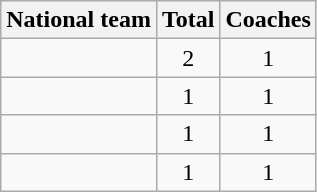<table class="wikitable sortable">
<tr>
<th>National team</th>
<th>Total</th>
<th>Coaches</th>
</tr>
<tr>
<td></td>
<td align="center">2</td>
<td align="center">1</td>
</tr>
<tr>
<td></td>
<td align="center">1</td>
<td align="center">1</td>
</tr>
<tr>
<td></td>
<td align="center">1</td>
<td align="center">1</td>
</tr>
<tr>
<td></td>
<td align="center">1</td>
<td align="center">1</td>
</tr>
</table>
